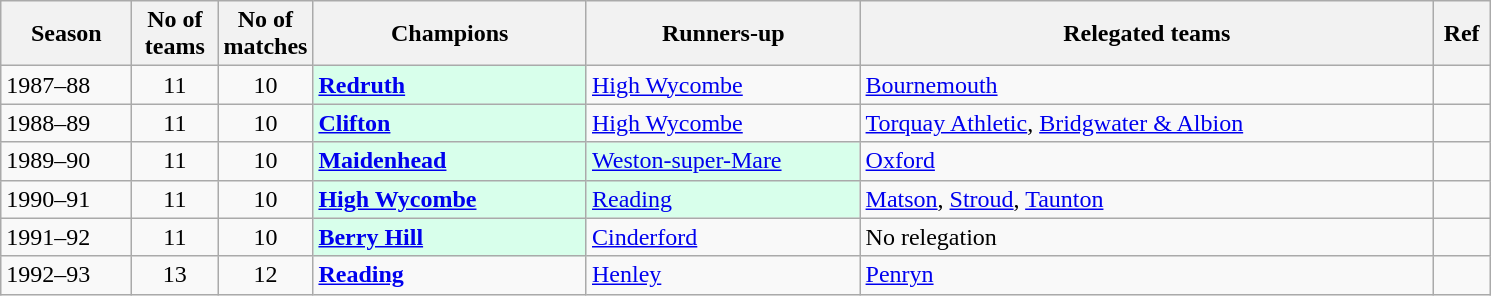<table class="wikitable">
<tr>
<th style="width:80px;">Season</th>
<th style="width:50px;">No of teams</th>
<th style="width:50px;">No of matches</th>
<th style="width:175px;">Champions</th>
<th style="width:175px;">Runners-up</th>
<th style="width:375px;">Relegated teams</th>
<th style="width:30px;">Ref</th>
</tr>
<tr>
<td>1987–88</td>
<td style="text-align: center;">11</td>
<td style="text-align: center;">10</td>
<td style="background:#d8ffeb;"><strong><a href='#'>Redruth</a></strong></td>
<td><a href='#'>High Wycombe</a></td>
<td><a href='#'>Bournemouth</a></td>
<td></td>
</tr>
<tr>
<td>1988–89</td>
<td style="text-align: center;">11</td>
<td style="text-align: center;">10</td>
<td style="background:#d8ffeb;"><strong><a href='#'>Clifton</a></strong></td>
<td><a href='#'>High Wycombe</a></td>
<td><a href='#'>Torquay Athletic</a>, <a href='#'>Bridgwater & Albion</a></td>
<td></td>
</tr>
<tr>
<td>1989–90</td>
<td style="text-align: center;">11</td>
<td style="text-align: center;">10</td>
<td style="background:#d8ffeb;"><strong><a href='#'>Maidenhead</a></strong></td>
<td style="background:#d8ffeb;"><a href='#'>Weston-super-Mare</a></td>
<td><a href='#'>Oxford</a></td>
<td></td>
</tr>
<tr>
<td>1990–91</td>
<td style="text-align: center;">11</td>
<td style="text-align: center;">10</td>
<td style="background:#d8ffeb;"><strong><a href='#'>High Wycombe</a></strong></td>
<td style="background:#d8ffeb;"><a href='#'>Reading</a></td>
<td><a href='#'>Matson</a>, <a href='#'>Stroud</a>, <a href='#'>Taunton</a></td>
<td></td>
</tr>
<tr>
<td>1991–92</td>
<td style="text-align: center;">11</td>
<td style="text-align: center;">10</td>
<td style="background:#d8ffeb;"><strong><a href='#'>Berry Hill</a></strong></td>
<td><a href='#'>Cinderford</a></td>
<td>No relegation</td>
<td></td>
</tr>
<tr>
<td>1992–93</td>
<td style="text-align: center;">13</td>
<td style="text-align: center;">12</td>
<td><strong><a href='#'>Reading</a></strong></td>
<td><a href='#'>Henley</a></td>
<td><a href='#'>Penryn</a></td>
<td></td>
</tr>
</table>
